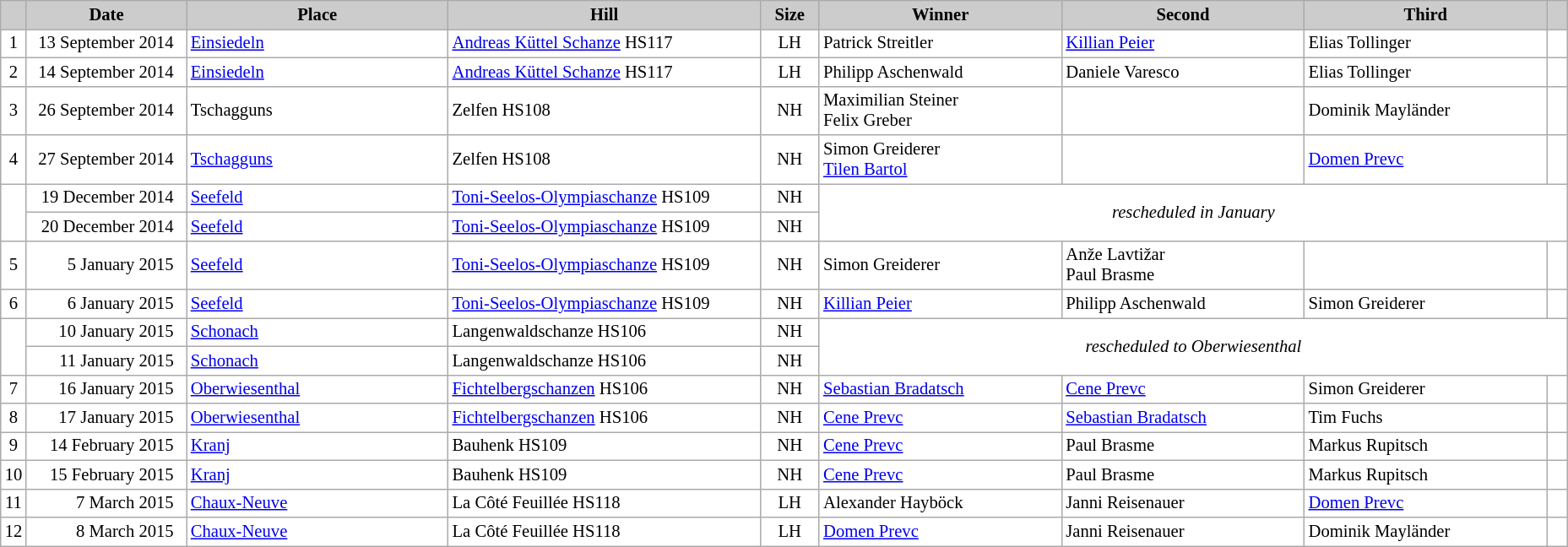<table class="wikitable plainrowheaders" style="background:#fff; font-size:86%; line-height:16px; border:grey solid 1px; border-collapse:collapse;">
<tr style="background:#ccc; text-align:center;">
<th scope="col" style="background:#ccc; width=30 px;"></th>
<th scope="col" style="background:#ccc; width:120px;">Date</th>
<th scope="col" style="background:#ccc; width:200px;">Place</th>
<th scope="col" style="background:#ccc; width:240px;">Hill</th>
<th scope="col" style="background:#ccc; width:40px;">Size</th>
<th scope="col" style="background:#ccc; width:185px;">Winner</th>
<th scope="col" style="background:#ccc; width:185px;">Second</th>
<th scope="col" style="background:#ccc; width:185px;">Third</th>
<th scope="col" style="background:#ccc; width:10px;"></th>
</tr>
<tr>
<td align=center>1</td>
<td align=right>13 September 2014  </td>
<td> <a href='#'>Einsiedeln</a></td>
<td><a href='#'>Andreas Küttel Schanze</a> HS117</td>
<td align=center>LH</td>
<td> Patrick Streitler</td>
<td> <a href='#'>Killian Peier</a></td>
<td> Elias Tollinger</td>
<td></td>
</tr>
<tr>
<td align=center>2</td>
<td align=right>14 September 2014  </td>
<td> <a href='#'>Einsiedeln</a></td>
<td><a href='#'>Andreas Küttel Schanze</a> HS117</td>
<td align=center>LH</td>
<td> Philipp Aschenwald</td>
<td> Daniele Varesco</td>
<td> Elias Tollinger</td>
<td></td>
</tr>
<tr>
<td align=center>3</td>
<td align=right>26 September 2014  </td>
<td> Tschagguns</td>
<td>Zelfen HS108</td>
<td align=center>NH</td>
<td> Maximilian Steiner<br> Felix Greber</td>
<td></td>
<td> Dominik Mayländer</td>
<td></td>
</tr>
<tr>
<td align=center>4</td>
<td align=right>27 September 2014  </td>
<td> <a href='#'>Tschagguns</a></td>
<td>Zelfen HS108</td>
<td align=center>NH</td>
<td> Simon Greiderer<br> <a href='#'>Tilen Bartol</a></td>
<td></td>
<td> <a href='#'>Domen Prevc</a></td>
<td></td>
</tr>
<tr>
<td rowspan=2 align=center></td>
<td align=right>19 December 2014  </td>
<td> <a href='#'>Seefeld</a></td>
<td><a href='#'>Toni-Seelos-Olympiaschanze</a> HS109</td>
<td align=center>NH</td>
<td colspan=4 rowspan=2 align=center><em>rescheduled in January</em></td>
</tr>
<tr>
<td align=right>20 December 2014  </td>
<td> <a href='#'>Seefeld</a></td>
<td><a href='#'>Toni-Seelos-Olympiaschanze</a> HS109</td>
<td align=center>NH</td>
</tr>
<tr>
<td align=center>5</td>
<td align=right>5 January 2015  </td>
<td> <a href='#'>Seefeld</a></td>
<td><a href='#'>Toni-Seelos-Olympiaschanze</a> HS109</td>
<td align=center>NH</td>
<td> Simon Greiderer</td>
<td> Anže Lavtižar<br> Paul Brasme</td>
<td></td>
<td></td>
</tr>
<tr>
<td align=center>6</td>
<td align=right>6 January 2015  </td>
<td> <a href='#'>Seefeld</a></td>
<td><a href='#'>Toni-Seelos-Olympiaschanze</a> HS109</td>
<td align=center>NH</td>
<td> <a href='#'>Killian Peier</a></td>
<td> Philipp Aschenwald</td>
<td> Simon Greiderer</td>
<td></td>
</tr>
<tr>
<td rowspan=2 align=center></td>
<td align=right>10 January 2015  </td>
<td> <a href='#'>Schonach</a></td>
<td>Langenwaldschanze HS106</td>
<td align=center>NH</td>
<td colspan=4 rowspan=2 align=center><em>rescheduled to Oberwiesenthal</em></td>
</tr>
<tr>
<td align=right>11 January 2015  </td>
<td> <a href='#'>Schonach</a></td>
<td>Langenwaldschanze HS106</td>
<td align=center>NH</td>
</tr>
<tr>
<td align=center>7</td>
<td align=right>16 January 2015  </td>
<td> <a href='#'>Oberwiesenthal</a></td>
<td><a href='#'>Fichtelbergschanzen</a> HS106</td>
<td align=center>NH</td>
<td> <a href='#'>Sebastian Bradatsch</a></td>
<td> <a href='#'>Cene Prevc</a></td>
<td> Simon Greiderer</td>
<td></td>
</tr>
<tr>
<td align=center>8</td>
<td align=right>17 January 2015  </td>
<td> <a href='#'>Oberwiesenthal</a></td>
<td><a href='#'>Fichtelbergschanzen</a> HS106</td>
<td align=center>NH</td>
<td> <a href='#'>Cene Prevc</a></td>
<td> <a href='#'>Sebastian Bradatsch</a></td>
<td> Tim Fuchs</td>
<td></td>
</tr>
<tr>
<td align=center>9</td>
<td align=right>14 February 2015  </td>
<td> <a href='#'>Kranj</a></td>
<td>Bauhenk HS109</td>
<td align=center>NH</td>
<td> <a href='#'>Cene Prevc</a></td>
<td> Paul Brasme</td>
<td> Markus Rupitsch</td>
<td></td>
</tr>
<tr>
<td align=center>10</td>
<td align=right>15 February 2015  </td>
<td> <a href='#'>Kranj</a></td>
<td>Bauhenk HS109</td>
<td align=center>NH</td>
<td> <a href='#'>Cene Prevc</a></td>
<td> Paul Brasme</td>
<td> Markus Rupitsch</td>
<td></td>
</tr>
<tr>
<td align=center>11</td>
<td align=right>7 March 2015  </td>
<td> <a href='#'>Chaux-Neuve</a></td>
<td>La Côté Feuillée HS118</td>
<td align=center>LH</td>
<td> Alexander Hayböck</td>
<td> Janni Reisenauer</td>
<td> <a href='#'>Domen Prevc</a></td>
<td></td>
</tr>
<tr>
<td align=center>12</td>
<td align=right>8 March 2015  </td>
<td> <a href='#'>Chaux-Neuve</a></td>
<td>La Côté Feuillée HS118</td>
<td align=center>LH</td>
<td> <a href='#'>Domen Prevc</a></td>
<td> Janni Reisenauer</td>
<td> Dominik Mayländer</td>
<td></td>
</tr>
</table>
